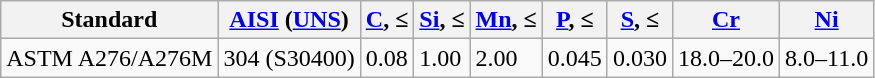<table class="wikitable">
<tr>
<th>Standard</th>
<th><a href='#'>AISI</a> (<a href='#'>UNS</a>)</th>
<th><a href='#'>C</a>, ≤</th>
<th><a href='#'>Si</a>, ≤</th>
<th><a href='#'>Mn</a>, ≤</th>
<th><a href='#'>P</a>, ≤</th>
<th><a href='#'>S</a>, ≤</th>
<th><a href='#'>Cr</a></th>
<th><a href='#'>Ni</a></th>
</tr>
<tr>
<td>ASTM A276/A276M</td>
<td>304 (S30400)</td>
<td>0.08</td>
<td>1.00</td>
<td>2.00</td>
<td>0.045</td>
<td>0.030</td>
<td>18.0–20.0</td>
<td>8.0–11.0</td>
</tr>
</table>
